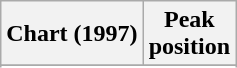<table class="wikitable plainrowheaders">
<tr>
<th scope="col">Chart (1997)</th>
<th scope="col">Peak<br>position</th>
</tr>
<tr>
</tr>
<tr>
</tr>
</table>
